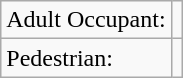<table class="wikitable">
<tr>
<td>Adult Occupant:</td>
<td></td>
</tr>
<tr>
<td>Pedestrian:</td>
<td></td>
</tr>
</table>
